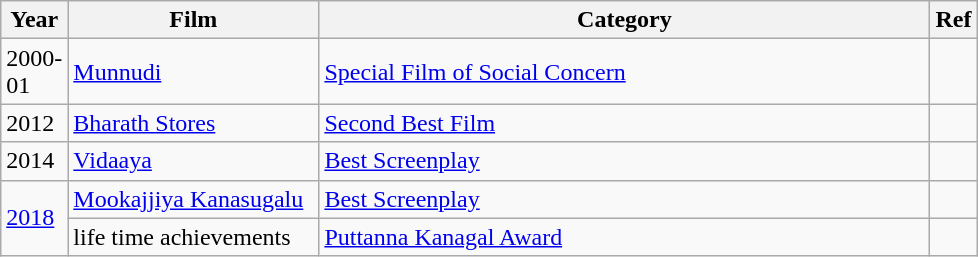<table class="wikitable">
<tr>
<th scope="col" style="width:1em;">Year</th>
<th scope="col" style="width:10em;">Film</th>
<th scope="col" style="width:25em;">Category</th>
<th scope="col" style="width:1em;">Ref</th>
</tr>
<tr>
<td>2000-01</td>
<td><a href='#'>Munnudi</a></td>
<td><a href='#'>Special Film of Social Concern</a></td>
<td></td>
</tr>
<tr>
<td>2012</td>
<td><a href='#'>Bharath Stores</a></td>
<td><a href='#'>Second Best Film</a></td>
<td></td>
</tr>
<tr>
<td>2014</td>
<td><a href='#'>Vidaaya</a></td>
<td><a href='#'> Best Screenplay</a></td>
<td></td>
</tr>
<tr>
<td rowspan=2><a href='#'>2018</a></td>
<td><a href='#'>Mookajjiya Kanasugalu</a></td>
<td><a href='#'> Best Screenplay</a></td>
<td></td>
</tr>
<tr>
<td>life time achievements</td>
<td><a href='#'>Puttanna Kanagal Award</a></td>
<td></td>
</tr>
</table>
